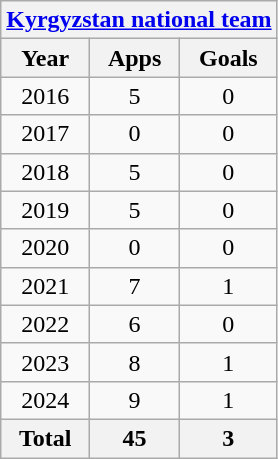<table class="wikitable" style="text-align:center">
<tr>
<th colspan=3><a href='#'>Kyrgyzstan national team</a></th>
</tr>
<tr>
<th>Year</th>
<th>Apps</th>
<th>Goals</th>
</tr>
<tr>
<td>2016</td>
<td>5</td>
<td>0</td>
</tr>
<tr>
<td>2017</td>
<td>0</td>
<td>0</td>
</tr>
<tr>
<td>2018</td>
<td>5</td>
<td>0</td>
</tr>
<tr>
<td>2019</td>
<td>5</td>
<td>0</td>
</tr>
<tr>
<td>2020</td>
<td>0</td>
<td>0</td>
</tr>
<tr>
<td>2021</td>
<td>7</td>
<td>1</td>
</tr>
<tr>
<td>2022</td>
<td>6</td>
<td>0</td>
</tr>
<tr>
<td>2023</td>
<td>8</td>
<td>1</td>
</tr>
<tr>
<td>2024</td>
<td>9</td>
<td>1</td>
</tr>
<tr>
<th>Total</th>
<th>45</th>
<th>3</th>
</tr>
</table>
